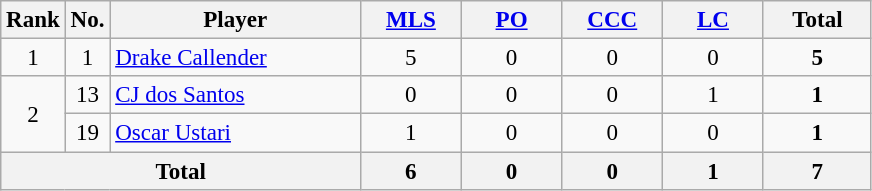<table class="wikitable sortable nowrap" style="text-align:center; font-size:96%;">
<tr>
<th>Rank</th>
<th>No.</th>
<th width=160>Player</th>
<th width=60><a href='#'>MLS</a></th>
<th width=60><a href='#'>PO</a></th>
<th width=60><a href='#'>CCC</a></th>
<th width=60><a href='#'>LC</a></th>
<th width=65>Total</th>
</tr>
<tr>
<td>1</td>
<td>1</td>
<td style="text-align:left"> <a href='#'>Drake Callender</a></td>
<td>5</td>
<td>0</td>
<td>0</td>
<td>0</td>
<td><strong>5</strong></td>
</tr>
<tr>
<td rowspan="2">2</td>
<td>13</td>
<td style="text-align:left"> <a href='#'>CJ dos Santos</a></td>
<td>0</td>
<td>0</td>
<td>0</td>
<td>1</td>
<td><strong>1</strong></td>
</tr>
<tr>
<td>19</td>
<td style="text-align:left"> <a href='#'>Oscar Ustari</a></td>
<td>1</td>
<td>0</td>
<td>0</td>
<td>0</td>
<td><strong>1</strong></td>
</tr>
<tr>
<th colspan="3">Total</th>
<th>6</th>
<th>0</th>
<th>0</th>
<th>1</th>
<th>7</th>
</tr>
</table>
